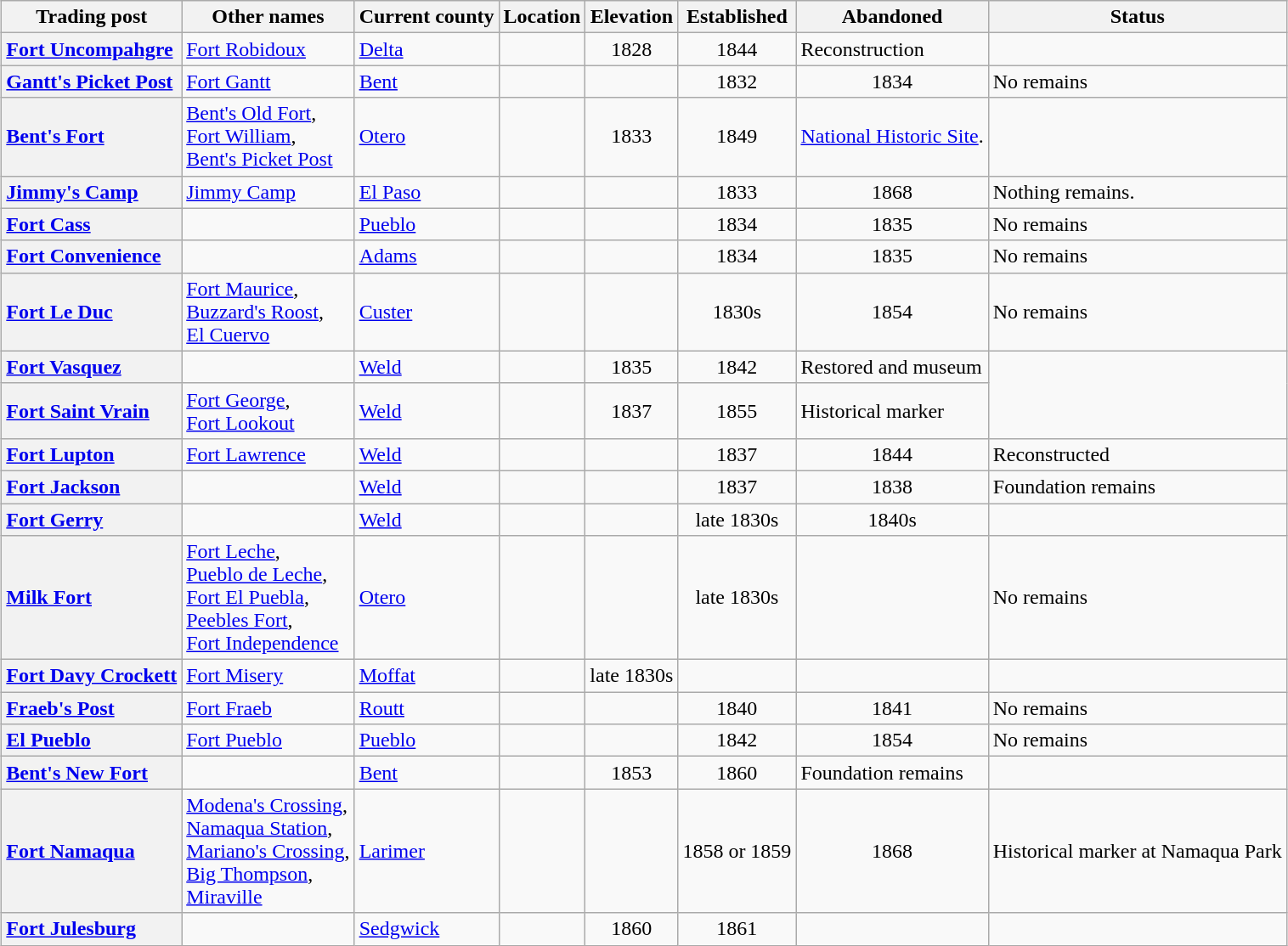<table class="wikitable sortable plainrowheaders" style="margin:auto;">
<tr>
<th scope=col>Trading post</th>
<th scope=col>Other names</th>
<th scope=col>Current county</th>
<th scope=col>Location</th>
<th scope=col>Elevation</th>
<th scope=col>Established</th>
<th scope=col>Abandoned</th>
<th scope=col>Status</th>
</tr>
<tr>
<th scope=row style=text-align:left><a href='#'>Fort Uncompahgre</a></th>
<td><a href='#'>Fort Robidoux</a></td>
<td><a href='#'>Delta</a></td>
<td><br></td>
<td align=center>1828</td>
<td align=center>1844</td>
<td>Reconstruction</td>
</tr>
<tr>
<th scope=row style=text-align:left><a href='#'>Gantt's Picket Post</a></th>
<td><a href='#'>Fort Gantt</a></td>
<td><a href='#'>Bent</a></td>
<td></td>
<td></td>
<td align=center>1832</td>
<td align=center>1834</td>
<td>No remains</td>
</tr>
<tr>
<th scope=row style=text-align:left><a href='#'>Bent's Fort</a></th>
<td><a href='#'>Bent's Old Fort</a>,<br><a href='#'>Fort William</a>,<br><a href='#'>Bent's Picket Post</a></td>
<td><a href='#'>Otero</a></td>
<td><br></td>
<td align=center>1833</td>
<td align=center>1849</td>
<td><a href='#'>National Historic Site</a>.</td>
</tr>
<tr>
<th scope=row style=text-align:left><a href='#'>Jimmy's Camp</a></th>
<td><a href='#'>Jimmy Camp</a></td>
<td><a href='#'>El Paso</a></td>
<td></td>
<td></td>
<td align=center>1833</td>
<td align=center>1868</td>
<td>Nothing remains.</td>
</tr>
<tr>
<th scope=row style=text-align:left><a href='#'>Fort Cass</a></th>
<td></td>
<td><a href='#'>Pueblo</a></td>
<td></td>
<td></td>
<td align=center>1834</td>
<td align=center>1835</td>
<td>No remains</td>
</tr>
<tr>
<th scope=row style=text-align:left><a href='#'>Fort Convenience</a></th>
<td></td>
<td><a href='#'>Adams</a></td>
<td></td>
<td></td>
<td align=center>1834</td>
<td align=center>1835</td>
<td>No remains</td>
</tr>
<tr>
<th scope=row style=text-align:left><a href='#'>Fort Le Duc</a></th>
<td><a href='#'>Fort Maurice</a>,<br><a href='#'>Buzzard's Roost</a>,<br><a href='#'>El Cuervo</a></td>
<td><a href='#'>Custer</a></td>
<td></td>
<td></td>
<td align=center>1830s</td>
<td align=center>1854</td>
<td>No remains</td>
</tr>
<tr>
<th scope=row style=text-align:left><a href='#'>Fort Vasquez</a></th>
<td></td>
<td><a href='#'>Weld</a></td>
<td><br></td>
<td align=center>1835</td>
<td align=center>1842</td>
<td>Restored and museum</td>
</tr>
<tr>
<th scope=row style=text-align:left><a href='#'>Fort Saint Vrain</a></th>
<td><a href='#'>Fort George</a>,<br><a href='#'>Fort Lookout</a></td>
<td><a href='#'>Weld</a></td>
<td><br></td>
<td align=center>1837</td>
<td align=center>1855</td>
<td>Historical marker</td>
</tr>
<tr>
<th scope=row style=text-align:left><a href='#'>Fort Lupton</a></th>
<td><a href='#'>Fort Lawrence</a></td>
<td><a href='#'>Weld</a></td>
<td></td>
<td></td>
<td align=center>1837</td>
<td align=center>1844</td>
<td>Reconstructed</td>
</tr>
<tr>
<th scope=row style=text-align:left><a href='#'>Fort Jackson</a></th>
<td></td>
<td><a href='#'>Weld</a></td>
<td></td>
<td></td>
<td align=center>1837</td>
<td align=center>1838</td>
<td>Foundation remains</td>
</tr>
<tr>
<th scope=row style=text-align:left><a href='#'>Fort Gerry</a></th>
<td></td>
<td><a href='#'>Weld</a></td>
<td></td>
<td></td>
<td align=center>late 1830s</td>
<td align=center>1840s</td>
<td></td>
</tr>
<tr>
<th scope=row style=text-align:left><a href='#'>Milk Fort</a></th>
<td><a href='#'>Fort Leche</a>,<br><a href='#'>Pueblo de Leche</a>,<br><a href='#'>Fort El Puebla</a>,<br><a href='#'>Peebles Fort</a>,<br><a href='#'>Fort Independence</a></td>
<td><a href='#'>Otero</a></td>
<td></td>
<td></td>
<td align=center>late 1830s</td>
<td align=center></td>
<td>No remains</td>
</tr>
<tr>
<th scope=row style=text-align:left><a href='#'>Fort Davy Crockett</a></th>
<td><a href='#'>Fort Misery</a></td>
<td><a href='#'>Moffat</a></td>
<td><br></td>
<td align=center>late 1830s</td>
<td align=center></td>
<td></td>
</tr>
<tr>
<th scope=row style=text-align:left><a href='#'>Fraeb's Post</a></th>
<td><a href='#'>Fort Fraeb</a></td>
<td><a href='#'>Routt</a></td>
<td></td>
<td></td>
<td align=center>1840</td>
<td align=center>1841</td>
<td>No remains</td>
</tr>
<tr>
<th scope=row style=text-align:left><a href='#'>El Pueblo</a></th>
<td><a href='#'>Fort Pueblo</a></td>
<td><a href='#'>Pueblo</a></td>
<td></td>
<td></td>
<td align=center>1842</td>
<td align=center>1854</td>
<td>No remains</td>
</tr>
<tr>
<th scope=row style=text-align:left><a href='#'>Bent's New Fort</a></th>
<td></td>
<td><a href='#'>Bent</a></td>
<td><br></td>
<td align=center>1853</td>
<td align=center>1860</td>
<td>Foundation remains</td>
</tr>
<tr>
<th scope=row style=text-align:left><a href='#'>Fort Namaqua</a></th>
<td><a href='#'>Modena's Crossing</a>,<br><a href='#'>Namaqua Station</a>,<br><a href='#'>Mariano's Crossing</a>,<br><a href='#'>Big Thompson</a>,<br><a href='#'>Miraville</a></td>
<td><a href='#'>Larimer</a></td>
<td></td>
<td></td>
<td align=center>1858 or 1859</td>
<td align=center>1868</td>
<td>Historical marker at Namaqua Park</td>
</tr>
<tr>
<th scope=row style=text-align:left><a href='#'>Fort Julesburg</a></th>
<td></td>
<td><a href='#'>Sedgwick</a></td>
<td><br></td>
<td align=center>1860</td>
<td align=center>1861</td>
<td></td>
</tr>
</table>
